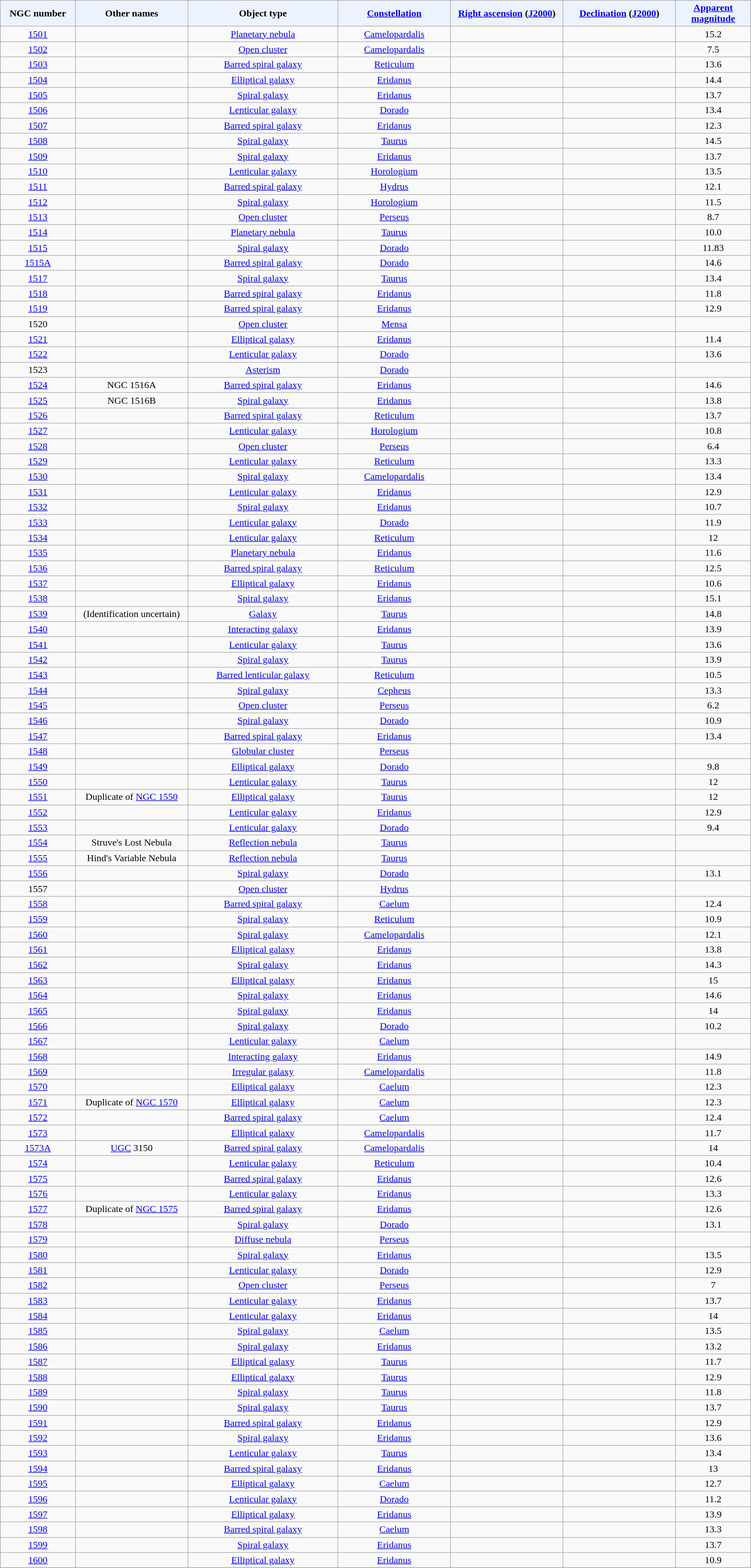<table class="wikitable sortable sticky-header" style="text-align: center;">
<tr>
<th style="background-color:#edf3fe; width: 10%;">NGC number</th>
<th style="background-color:#edf3fe; width: 15%;">Other names</th>
<th style="background-color:#edf3fe; width: 20%;">Object type</th>
<th style="background-color:#edf3fe; width: 15%;"><a href='#'>Constellation</a></th>
<th style="background-color:#edf3fe; width: 15%;"><a href='#'>Right ascension</a> (<a href='#'>J2000</a>)</th>
<th style="background-color:#edf3fe; width: 15%;"><a href='#'>Declination</a> (<a href='#'>J2000</a>)</th>
<th style="background-color:#edf3fe; width: 10%;"><a href='#'>Apparent magnitude</a></th>
</tr>
<tr>
<td><a href='#'>1501</a></td>
<td></td>
<td><a href='#'>Planetary nebula</a></td>
<td><a href='#'>Camelopardalis</a></td>
<td></td>
<td></td>
<td>15.2</td>
</tr>
<tr>
<td><a href='#'>1502</a></td>
<td></td>
<td><a href='#'>Open cluster</a></td>
<td><a href='#'>Camelopardalis</a></td>
<td></td>
<td></td>
<td>7.5</td>
</tr>
<tr>
<td><a href='#'>1503</a></td>
<td></td>
<td><a href='#'>Barred spiral galaxy</a></td>
<td><a href='#'>Reticulum</a></td>
<td></td>
<td></td>
<td>13.6</td>
</tr>
<tr>
<td><a href='#'>1504</a></td>
<td></td>
<td><a href='#'>Elliptical galaxy</a></td>
<td><a href='#'>Eridanus</a></td>
<td></td>
<td></td>
<td>14.4</td>
</tr>
<tr>
<td><a href='#'>1505</a></td>
<td></td>
<td><a href='#'>Spiral galaxy</a></td>
<td><a href='#'>Eridanus</a></td>
<td></td>
<td></td>
<td>13.7</td>
</tr>
<tr>
<td><a href='#'>1506</a></td>
<td></td>
<td><a href='#'>Lenticular galaxy</a></td>
<td><a href='#'>Dorado</a></td>
<td></td>
<td></td>
<td>13.4</td>
</tr>
<tr>
<td><a href='#'>1507</a></td>
<td></td>
<td><a href='#'>Barred spiral galaxy</a></td>
<td><a href='#'>Eridanus</a></td>
<td></td>
<td></td>
<td>12.3</td>
</tr>
<tr>
<td><a href='#'>1508</a></td>
<td></td>
<td><a href='#'>Spiral galaxy</a></td>
<td><a href='#'>Taurus</a></td>
<td></td>
<td></td>
<td>14.5</td>
</tr>
<tr>
<td><a href='#'>1509</a></td>
<td></td>
<td><a href='#'>Spiral galaxy</a></td>
<td><a href='#'>Eridanus</a></td>
<td></td>
<td></td>
<td>13.7</td>
</tr>
<tr>
<td><a href='#'>1510</a></td>
<td></td>
<td><a href='#'>Lenticular galaxy</a></td>
<td><a href='#'>Horologium</a></td>
<td></td>
<td></td>
<td>13.5</td>
</tr>
<tr>
<td><a href='#'>1511</a></td>
<td></td>
<td><a href='#'>Barred spiral galaxy</a></td>
<td><a href='#'>Hydrus</a></td>
<td></td>
<td></td>
<td>12.1</td>
</tr>
<tr>
<td><a href='#'>1512</a></td>
<td></td>
<td><a href='#'>Spiral galaxy</a></td>
<td><a href='#'>Horologium</a></td>
<td></td>
<td></td>
<td>11.5</td>
</tr>
<tr>
<td><a href='#'>1513</a></td>
<td></td>
<td><a href='#'>Open cluster</a></td>
<td><a href='#'>Perseus</a></td>
<td></td>
<td></td>
<td>8.7</td>
</tr>
<tr>
<td><a href='#'>1514</a></td>
<td></td>
<td><a href='#'>Planetary nebula</a></td>
<td><a href='#'>Taurus</a></td>
<td></td>
<td></td>
<td>10.0</td>
</tr>
<tr>
<td><a href='#'>1515</a></td>
<td></td>
<td><a href='#'>Spiral galaxy</a></td>
<td><a href='#'>Dorado</a></td>
<td></td>
<td></td>
<td>11.83</td>
</tr>
<tr>
<td><a href='#'>1515A</a></td>
<td></td>
<td><a href='#'>Barred spiral galaxy</a></td>
<td><a href='#'>Dorado</a></td>
<td></td>
<td></td>
<td>14.6</td>
</tr>
<tr>
<td><a href='#'>1517</a></td>
<td></td>
<td><a href='#'>Spiral galaxy</a></td>
<td><a href='#'>Taurus</a></td>
<td></td>
<td></td>
<td>13.4</td>
</tr>
<tr>
<td><a href='#'>1518</a></td>
<td></td>
<td><a href='#'>Barred spiral galaxy</a></td>
<td><a href='#'>Eridanus</a></td>
<td></td>
<td></td>
<td>11.8</td>
</tr>
<tr>
<td><a href='#'>1519</a></td>
<td></td>
<td><a href='#'>Barred spiral galaxy</a></td>
<td><a href='#'>Eridanus</a></td>
<td></td>
<td></td>
<td>12.9</td>
</tr>
<tr>
<td>1520</td>
<td></td>
<td><a href='#'>Open cluster</a></td>
<td><a href='#'>Mensa</a></td>
<td></td>
<td></td>
<td></td>
</tr>
<tr>
<td><a href='#'>1521</a></td>
<td></td>
<td><a href='#'>Elliptical galaxy</a></td>
<td><a href='#'>Eridanus</a></td>
<td></td>
<td></td>
<td>11.4</td>
</tr>
<tr>
<td><a href='#'>1522</a></td>
<td></td>
<td><a href='#'>Lenticular galaxy</a></td>
<td><a href='#'>Dorado</a></td>
<td></td>
<td></td>
<td>13.6</td>
</tr>
<tr>
<td>1523</td>
<td></td>
<td><a href='#'>Asterism</a></td>
<td><a href='#'>Dorado</a></td>
<td></td>
<td></td>
<td></td>
</tr>
<tr>
<td><a href='#'>1524</a></td>
<td>NGC 1516A</td>
<td><a href='#'>Barred spiral galaxy</a></td>
<td><a href='#'>Eridanus</a></td>
<td></td>
<td></td>
<td>14.6</td>
</tr>
<tr>
<td><a href='#'>1525</a></td>
<td>NGC 1516B</td>
<td><a href='#'>Spiral galaxy</a></td>
<td><a href='#'>Eridanus</a></td>
<td></td>
<td></td>
<td>13.8</td>
</tr>
<tr>
<td><a href='#'>1526</a></td>
<td></td>
<td><a href='#'>Barred spiral galaxy</a></td>
<td><a href='#'>Reticulum</a></td>
<td></td>
<td></td>
<td>13.7</td>
</tr>
<tr>
<td><a href='#'>1527</a></td>
<td></td>
<td><a href='#'>Lenticular galaxy</a></td>
<td><a href='#'>Horologium</a></td>
<td></td>
<td></td>
<td>10.8</td>
</tr>
<tr>
<td><a href='#'>1528</a></td>
<td></td>
<td><a href='#'>Open cluster</a></td>
<td><a href='#'>Perseus</a></td>
<td></td>
<td></td>
<td>6.4</td>
</tr>
<tr>
<td><a href='#'>1529</a></td>
<td></td>
<td><a href='#'>Lenticular galaxy</a></td>
<td><a href='#'>Reticulum</a></td>
<td></td>
<td></td>
<td>13.3</td>
</tr>
<tr>
<td><a href='#'>1530</a></td>
<td></td>
<td><a href='#'>Spiral galaxy</a></td>
<td><a href='#'>Camelopardalis</a></td>
<td></td>
<td></td>
<td>13.4</td>
</tr>
<tr>
<td><a href='#'>1531</a></td>
<td></td>
<td><a href='#'>Lenticular galaxy</a></td>
<td><a href='#'>Eridanus</a></td>
<td></td>
<td></td>
<td>12.9</td>
</tr>
<tr>
<td><a href='#'>1532</a></td>
<td></td>
<td><a href='#'>Spiral galaxy</a></td>
<td><a href='#'>Eridanus</a></td>
<td></td>
<td></td>
<td>10.7</td>
</tr>
<tr>
<td><a href='#'>1533</a></td>
<td></td>
<td><a href='#'>Lenticular galaxy</a></td>
<td><a href='#'>Dorado</a></td>
<td></td>
<td></td>
<td>11.9</td>
</tr>
<tr>
<td><a href='#'>1534</a></td>
<td></td>
<td><a href='#'>Lenticular galaxy</a></td>
<td><a href='#'>Reticulum</a></td>
<td></td>
<td></td>
<td>12</td>
</tr>
<tr>
<td><a href='#'>1535</a></td>
<td></td>
<td><a href='#'>Planetary nebula</a></td>
<td><a href='#'>Eridanus</a></td>
<td></td>
<td></td>
<td>11.6</td>
</tr>
<tr>
<td><a href='#'>1536</a></td>
<td></td>
<td><a href='#'>Barred spiral galaxy</a></td>
<td><a href='#'>Reticulum</a></td>
<td></td>
<td></td>
<td>12.5</td>
</tr>
<tr>
<td><a href='#'>1537</a></td>
<td></td>
<td><a href='#'>Elliptical galaxy</a></td>
<td><a href='#'>Eridanus</a></td>
<td></td>
<td></td>
<td>10.6</td>
</tr>
<tr>
<td><a href='#'>1538</a></td>
<td></td>
<td><a href='#'>Spiral galaxy</a></td>
<td><a href='#'>Eridanus</a></td>
<td></td>
<td></td>
<td>15.1</td>
</tr>
<tr>
<td><a href='#'>1539</a></td>
<td>(Identification uncertain)</td>
<td><a href='#'>Galaxy</a></td>
<td><a href='#'>Taurus</a></td>
<td></td>
<td></td>
<td>14.8</td>
</tr>
<tr>
<td><a href='#'>1540</a></td>
<td></td>
<td><a href='#'>Interacting galaxy</a></td>
<td><a href='#'>Eridanus</a></td>
<td></td>
<td></td>
<td>13.9</td>
</tr>
<tr>
<td><a href='#'>1541</a></td>
<td></td>
<td><a href='#'>Lenticular galaxy</a></td>
<td><a href='#'>Taurus</a></td>
<td></td>
<td></td>
<td>13.6</td>
</tr>
<tr>
<td><a href='#'>1542</a></td>
<td></td>
<td><a href='#'>Spiral galaxy</a></td>
<td><a href='#'>Taurus</a></td>
<td></td>
<td></td>
<td>13.9</td>
</tr>
<tr>
<td><a href='#'>1543</a></td>
<td></td>
<td><a href='#'>Barred lenticular galaxy</a></td>
<td><a href='#'>Reticulum</a></td>
<td></td>
<td></td>
<td>10.5</td>
</tr>
<tr>
<td><a href='#'>1544</a></td>
<td></td>
<td><a href='#'>Spiral galaxy</a></td>
<td><a href='#'>Cepheus</a></td>
<td></td>
<td></td>
<td>13.3</td>
</tr>
<tr>
<td><a href='#'>1545</a></td>
<td></td>
<td><a href='#'>Open cluster</a></td>
<td><a href='#'>Perseus</a></td>
<td></td>
<td></td>
<td>6.2</td>
</tr>
<tr>
<td><a href='#'>1546</a></td>
<td></td>
<td><a href='#'>Spiral galaxy</a></td>
<td><a href='#'>Dorado</a></td>
<td></td>
<td></td>
<td>10.9</td>
</tr>
<tr>
<td><a href='#'>1547</a></td>
<td></td>
<td><a href='#'>Barred spiral galaxy</a></td>
<td><a href='#'>Eridanus</a></td>
<td></td>
<td></td>
<td>13.4</td>
</tr>
<tr>
<td><a href='#'>1548</a></td>
<td></td>
<td><a href='#'>Globular cluster</a></td>
<td><a href='#'>Perseus</a></td>
<td></td>
<td></td>
<td></td>
</tr>
<tr>
<td><a href='#'>1549</a></td>
<td></td>
<td><a href='#'>Elliptical galaxy</a></td>
<td><a href='#'>Dorado</a></td>
<td></td>
<td></td>
<td>9.8</td>
</tr>
<tr>
<td><a href='#'>1550</a></td>
<td></td>
<td><a href='#'>Lenticular galaxy</a></td>
<td><a href='#'>Taurus</a></td>
<td></td>
<td></td>
<td>12</td>
</tr>
<tr>
<td><a href='#'>1551</a></td>
<td>Duplicate of <a href='#'>NGC 1550</a></td>
<td><a href='#'>Elliptical galaxy</a></td>
<td><a href='#'>Taurus</a></td>
<td></td>
<td></td>
<td>12</td>
</tr>
<tr>
<td><a href='#'>1552</a></td>
<td></td>
<td><a href='#'>Lenticular galaxy</a></td>
<td><a href='#'>Eridanus</a></td>
<td></td>
<td></td>
<td>12.9</td>
</tr>
<tr>
<td><a href='#'>1553</a></td>
<td></td>
<td><a href='#'>Lenticular galaxy</a></td>
<td><a href='#'>Dorado</a></td>
<td></td>
<td></td>
<td>9.4</td>
</tr>
<tr>
<td><a href='#'>1554</a></td>
<td>Struve's Lost Nebula</td>
<td><a href='#'>Reflection nebula</a></td>
<td><a href='#'>Taurus</a></td>
<td></td>
<td></td>
<td></td>
</tr>
<tr>
<td><a href='#'>1555</a></td>
<td>Hind's Variable Nebula</td>
<td><a href='#'>Reflection nebula</a></td>
<td><a href='#'>Taurus</a></td>
<td></td>
<td></td>
<td></td>
</tr>
<tr>
<td><a href='#'>1556</a></td>
<td></td>
<td><a href='#'>Spiral galaxy</a></td>
<td><a href='#'>Dorado</a></td>
<td></td>
<td></td>
<td>13.1</td>
</tr>
<tr>
<td>1557</td>
<td></td>
<td><a href='#'>Open cluster</a></td>
<td><a href='#'>Hydrus</a></td>
<td></td>
<td></td>
<td></td>
</tr>
<tr>
<td><a href='#'>1558</a></td>
<td></td>
<td><a href='#'>Barred spiral galaxy</a></td>
<td><a href='#'>Caelum</a></td>
<td></td>
<td></td>
<td>12.4</td>
</tr>
<tr>
<td><a href='#'>1559</a></td>
<td></td>
<td><a href='#'>Spiral galaxy</a></td>
<td><a href='#'>Reticulum</a></td>
<td></td>
<td></td>
<td>10.9</td>
</tr>
<tr>
<td><a href='#'>1560</a></td>
<td></td>
<td><a href='#'>Spiral galaxy</a></td>
<td><a href='#'>Camelopardalis</a></td>
<td></td>
<td></td>
<td>12.1</td>
</tr>
<tr>
<td><a href='#'>1561</a></td>
<td></td>
<td><a href='#'>Elliptical galaxy</a></td>
<td><a href='#'>Eridanus</a></td>
<td></td>
<td></td>
<td>13.8</td>
</tr>
<tr>
<td><a href='#'>1562</a></td>
<td></td>
<td><a href='#'>Spiral galaxy</a></td>
<td><a href='#'>Eridanus</a></td>
<td></td>
<td></td>
<td>14.3</td>
</tr>
<tr>
<td><a href='#'>1563</a></td>
<td></td>
<td><a href='#'>Elliptical galaxy</a></td>
<td><a href='#'>Eridanus</a></td>
<td></td>
<td></td>
<td>15</td>
</tr>
<tr>
<td><a href='#'>1564</a></td>
<td></td>
<td><a href='#'>Spiral galaxy</a></td>
<td><a href='#'>Eridanus</a></td>
<td></td>
<td></td>
<td>14.6</td>
</tr>
<tr>
<td><a href='#'>1565</a></td>
<td></td>
<td><a href='#'>Spiral galaxy</a></td>
<td><a href='#'>Eridanus</a></td>
<td></td>
<td></td>
<td>14</td>
</tr>
<tr>
<td><a href='#'>1566</a></td>
<td></td>
<td><a href='#'>Spiral galaxy</a></td>
<td><a href='#'>Dorado</a></td>
<td></td>
<td></td>
<td>10.2</td>
</tr>
<tr>
<td><a href='#'>1567</a></td>
<td></td>
<td><a href='#'>Lenticular galaxy</a></td>
<td><a href='#'>Caelum</a></td>
<td></td>
<td></td>
<td></td>
</tr>
<tr>
<td><a href='#'>1568</a></td>
<td></td>
<td><a href='#'>Interacting galaxy</a></td>
<td><a href='#'>Eridanus</a></td>
<td></td>
<td></td>
<td>14.9</td>
</tr>
<tr>
<td><a href='#'>1569</a></td>
<td></td>
<td><a href='#'>Irregular galaxy</a></td>
<td><a href='#'>Camelopardalis</a></td>
<td></td>
<td></td>
<td>11.8</td>
</tr>
<tr>
<td><a href='#'>1570</a></td>
<td></td>
<td><a href='#'>Elliptical galaxy</a></td>
<td><a href='#'>Caelum</a></td>
<td></td>
<td></td>
<td>12.3</td>
</tr>
<tr>
<td><a href='#'>1571</a></td>
<td>Duplicate of <a href='#'>NGC 1570</a></td>
<td><a href='#'>Elliptical galaxy</a></td>
<td><a href='#'>Caelum</a></td>
<td></td>
<td></td>
<td>12.3</td>
</tr>
<tr>
<td><a href='#'>1572</a></td>
<td></td>
<td><a href='#'>Barred spiral galaxy</a></td>
<td><a href='#'>Caelum</a></td>
<td></td>
<td></td>
<td>12.4</td>
</tr>
<tr>
<td><a href='#'>1573</a></td>
<td></td>
<td><a href='#'>Elliptical galaxy</a></td>
<td><a href='#'>Camelopardalis</a></td>
<td></td>
<td></td>
<td>11.7</td>
</tr>
<tr>
<td><a href='#'>1573A</a></td>
<td><a href='#'>UGC</a> 3150</td>
<td><a href='#'>Barred spiral galaxy</a></td>
<td><a href='#'>Camelopardalis</a></td>
<td></td>
<td></td>
<td>14</td>
</tr>
<tr>
<td><a href='#'>1574</a></td>
<td></td>
<td><a href='#'>Lenticular galaxy</a></td>
<td><a href='#'>Reticulum</a></td>
<td></td>
<td></td>
<td>10.4</td>
</tr>
<tr>
<td><a href='#'>1575</a></td>
<td></td>
<td><a href='#'>Barred spiral galaxy</a></td>
<td><a href='#'>Eridanus</a></td>
<td></td>
<td></td>
<td>12.6</td>
</tr>
<tr>
<td><a href='#'>1576</a></td>
<td></td>
<td><a href='#'>Lenticular galaxy</a></td>
<td><a href='#'>Eridanus</a></td>
<td></td>
<td></td>
<td>13.3</td>
</tr>
<tr>
<td><a href='#'>1577</a></td>
<td>Duplicate of <a href='#'>NGC 1575</a></td>
<td><a href='#'>Barred spiral galaxy</a></td>
<td><a href='#'>Eridanus</a></td>
<td></td>
<td></td>
<td>12.6</td>
</tr>
<tr>
<td><a href='#'>1578</a></td>
<td></td>
<td><a href='#'>Spiral galaxy</a></td>
<td><a href='#'>Dorado</a></td>
<td></td>
<td></td>
<td>13.1</td>
</tr>
<tr>
<td><a href='#'>1579</a></td>
<td></td>
<td><a href='#'>Diffuse nebula</a></td>
<td><a href='#'>Perseus</a></td>
<td></td>
<td></td>
<td></td>
</tr>
<tr>
<td><a href='#'>1580</a></td>
<td></td>
<td><a href='#'>Spiral galaxy</a></td>
<td><a href='#'>Eridanus</a></td>
<td></td>
<td></td>
<td>13.5</td>
</tr>
<tr>
<td><a href='#'>1581</a></td>
<td></td>
<td><a href='#'>Lenticular galaxy</a></td>
<td><a href='#'>Dorado</a></td>
<td></td>
<td></td>
<td>12.9</td>
</tr>
<tr>
<td><a href='#'>1582</a></td>
<td></td>
<td><a href='#'>Open cluster</a></td>
<td><a href='#'>Perseus</a></td>
<td></td>
<td></td>
<td>7</td>
</tr>
<tr>
<td><a href='#'>1583</a></td>
<td></td>
<td><a href='#'>Lenticular galaxy</a></td>
<td><a href='#'>Eridanus</a></td>
<td></td>
<td></td>
<td>13.7</td>
</tr>
<tr>
<td><a href='#'>1584</a></td>
<td></td>
<td><a href='#'>Lenticular galaxy</a></td>
<td><a href='#'>Eridanus</a></td>
<td></td>
<td></td>
<td>14</td>
</tr>
<tr>
<td><a href='#'>1585</a></td>
<td></td>
<td><a href='#'>Spiral galaxy</a></td>
<td><a href='#'>Caelum</a></td>
<td></td>
<td></td>
<td>13.5</td>
</tr>
<tr>
<td><a href='#'>1586</a></td>
<td></td>
<td><a href='#'>Spiral galaxy</a></td>
<td><a href='#'>Eridanus</a></td>
<td></td>
<td></td>
<td>13.2</td>
</tr>
<tr>
<td><a href='#'>1587</a></td>
<td></td>
<td><a href='#'>Elliptical galaxy</a></td>
<td><a href='#'>Taurus</a></td>
<td></td>
<td></td>
<td>11.7</td>
</tr>
<tr>
<td><a href='#'>1588</a></td>
<td></td>
<td><a href='#'>Elliptical galaxy</a></td>
<td><a href='#'>Taurus</a></td>
<td></td>
<td></td>
<td>12.9</td>
</tr>
<tr>
<td><a href='#'>1589</a></td>
<td></td>
<td><a href='#'>Spiral galaxy</a></td>
<td><a href='#'>Taurus</a></td>
<td></td>
<td></td>
<td>11.8</td>
</tr>
<tr>
<td><a href='#'>1590</a></td>
<td></td>
<td><a href='#'>Spiral galaxy</a></td>
<td><a href='#'>Taurus</a></td>
<td></td>
<td></td>
<td>13.7</td>
</tr>
<tr>
<td><a href='#'>1591</a></td>
<td></td>
<td><a href='#'>Barred spiral galaxy</a></td>
<td><a href='#'>Eridanus</a></td>
<td></td>
<td></td>
<td>12.9</td>
</tr>
<tr>
<td><a href='#'>1592</a></td>
<td></td>
<td><a href='#'>Spiral galaxy</a></td>
<td><a href='#'>Eridanus</a></td>
<td></td>
<td></td>
<td>13.6</td>
</tr>
<tr>
<td><a href='#'>1593</a></td>
<td></td>
<td><a href='#'>Lenticular galaxy</a></td>
<td><a href='#'>Taurus</a></td>
<td></td>
<td></td>
<td>13.4</td>
</tr>
<tr>
<td><a href='#'>1594</a></td>
<td></td>
<td><a href='#'>Barred spiral galaxy</a></td>
<td><a href='#'>Eridanus</a></td>
<td></td>
<td></td>
<td>13</td>
</tr>
<tr>
<td><a href='#'>1595</a></td>
<td></td>
<td><a href='#'>Elliptical galaxy</a></td>
<td><a href='#'>Caelum</a></td>
<td></td>
<td></td>
<td>12.7</td>
</tr>
<tr>
<td><a href='#'>1596</a></td>
<td></td>
<td><a href='#'>Lenticular galaxy</a></td>
<td><a href='#'>Dorado</a></td>
<td></td>
<td></td>
<td>11.2</td>
</tr>
<tr>
<td><a href='#'>1597</a></td>
<td></td>
<td><a href='#'>Elliptical galaxy</a></td>
<td><a href='#'>Eridanus</a></td>
<td></td>
<td></td>
<td>13.9</td>
</tr>
<tr>
<td><a href='#'>1598</a></td>
<td></td>
<td><a href='#'>Barred spiral galaxy</a></td>
<td><a href='#'>Caelum</a></td>
<td></td>
<td></td>
<td>13.3</td>
</tr>
<tr>
<td><a href='#'>1599</a></td>
<td></td>
<td><a href='#'>Spiral galaxy</a></td>
<td><a href='#'>Eridanus</a></td>
<td></td>
<td></td>
<td>13.7</td>
</tr>
<tr>
<td><a href='#'>1600</a></td>
<td></td>
<td><a href='#'>Elliptical galaxy</a></td>
<td><a href='#'>Eridanus</a></td>
<td></td>
<td></td>
<td>10.9</td>
</tr>
<tr>
</tr>
</table>
